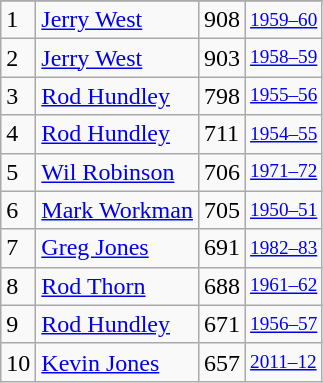<table class="wikitable">
<tr>
</tr>
<tr>
<td>1</td>
<td><a href='#'>Jerry West</a></td>
<td>908</td>
<td style="font-size:80%;"><a href='#'>1959–60</a></td>
</tr>
<tr>
<td>2</td>
<td><a href='#'>Jerry West</a></td>
<td>903</td>
<td style="font-size:80%;"><a href='#'>1958–59</a></td>
</tr>
<tr>
<td>3</td>
<td><a href='#'>Rod Hundley</a></td>
<td>798</td>
<td style="font-size:80%;"><a href='#'>1955–56</a></td>
</tr>
<tr>
<td>4</td>
<td><a href='#'>Rod Hundley</a></td>
<td>711</td>
<td style="font-size:80%;"><a href='#'>1954–55</a></td>
</tr>
<tr>
<td>5</td>
<td><a href='#'>Wil Robinson</a></td>
<td>706</td>
<td style="font-size:80%;"><a href='#'>1971–72</a></td>
</tr>
<tr>
<td>6</td>
<td><a href='#'>Mark Workman</a></td>
<td>705</td>
<td style="font-size:80%;"><a href='#'>1950–51</a></td>
</tr>
<tr>
<td>7</td>
<td><a href='#'>Greg Jones</a></td>
<td>691</td>
<td style="font-size:80%;"><a href='#'>1982–83</a></td>
</tr>
<tr>
<td>8</td>
<td><a href='#'>Rod Thorn</a></td>
<td>688</td>
<td style="font-size:80%;"><a href='#'>1961–62</a></td>
</tr>
<tr>
<td>9</td>
<td><a href='#'>Rod Hundley</a></td>
<td>671</td>
<td style="font-size:80%;"><a href='#'>1956–57</a></td>
</tr>
<tr>
<td>10</td>
<td><a href='#'>Kevin Jones</a></td>
<td>657</td>
<td style="font-size:80%;"><a href='#'>2011–12</a></td>
</tr>
</table>
